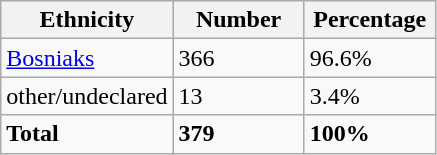<table class="wikitable">
<tr>
<th width="100px">Ethnicity</th>
<th width="80px">Number</th>
<th width="80px">Percentage</th>
</tr>
<tr>
<td><a href='#'>Bosniaks</a></td>
<td>366</td>
<td>96.6%</td>
</tr>
<tr>
<td>other/undeclared</td>
<td>13</td>
<td>3.4%</td>
</tr>
<tr>
<td><strong>Total</strong></td>
<td><strong>379</strong></td>
<td><strong>100%</strong></td>
</tr>
</table>
